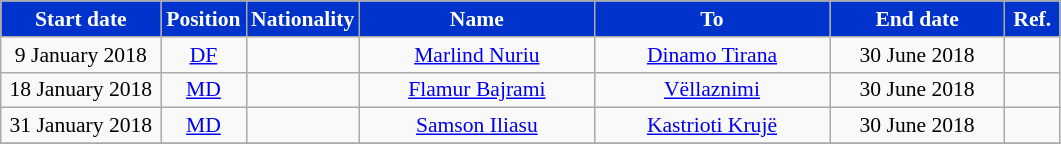<table class="wikitable" style="text-align:center; font-size:90%; ">
<tr>
<th style="background:#03c; color:white; width:100px;">Start date</th>
<th style="background:#03c; color:white; width:50px;">Position</th>
<th style="background:#03c; color:white; width:50px;">Nationality</th>
<th style="background:#03c; color:white; width:150px;">Name</th>
<th style="background:#03c; color:white; width:150px;">To</th>
<th style="background:#03c; color:white; width:110px;">End date</th>
<th style="background:#03c; color:white; width:30px;">Ref.</th>
</tr>
<tr>
<td>9 January 2018</td>
<td><a href='#'>DF</a></td>
<td></td>
<td><a href='#'>Marlind Nuriu</a></td>
<td><a href='#'>Dinamo Tirana</a></td>
<td>30 June 2018</td>
<td></td>
</tr>
<tr>
<td>18 January 2018</td>
<td><a href='#'>MD</a></td>
<td></td>
<td><a href='#'>Flamur Bajrami</a></td>
<td><a href='#'>Vëllaznimi</a></td>
<td>30 June 2018</td>
<td></td>
</tr>
<tr>
<td>31 January 2018</td>
<td><a href='#'>MD</a></td>
<td></td>
<td><a href='#'>Samson Iliasu</a></td>
<td><a href='#'>Kastrioti Krujë</a></td>
<td>30 June 2018</td>
<td></td>
</tr>
<tr>
</tr>
</table>
